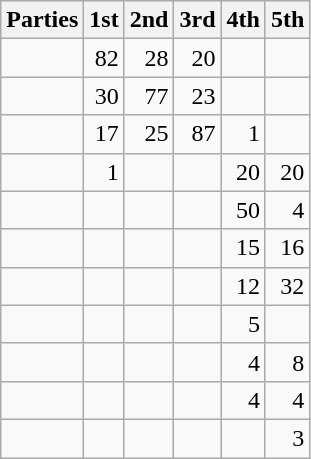<table class="wikitable" style="text-align:right;">
<tr>
<th style="text-align:left;">Parties</th>
<th>1st</th>
<th>2nd</th>
<th>3rd</th>
<th>4th</th>
<th>5th</th>
</tr>
<tr>
<td style="text-align:left;"></td>
<td>82</td>
<td>28</td>
<td>20</td>
<td></td>
<td></td>
</tr>
<tr>
<td style="text-align:left;"></td>
<td>30</td>
<td>77</td>
<td>23</td>
<td></td>
<td></td>
</tr>
<tr>
<td style="text-align:left;"></td>
<td>17</td>
<td>25</td>
<td>87</td>
<td>1</td>
<td></td>
</tr>
<tr>
<td style="text-align:left;"></td>
<td>1</td>
<td></td>
<td></td>
<td>20</td>
<td>20</td>
</tr>
<tr>
<td style="text-align:left;"></td>
<td></td>
<td></td>
<td></td>
<td>50</td>
<td>4</td>
</tr>
<tr>
<td style="text-align:left;"></td>
<td></td>
<td></td>
<td></td>
<td>15</td>
<td>16</td>
</tr>
<tr>
<td style="text-align:left;"></td>
<td></td>
<td></td>
<td></td>
<td>12</td>
<td>32</td>
</tr>
<tr>
<td style="text-align:left;"></td>
<td></td>
<td></td>
<td></td>
<td>5</td>
<td></td>
</tr>
<tr>
<td style="text-align:left;"></td>
<td></td>
<td></td>
<td></td>
<td>4</td>
<td>8</td>
</tr>
<tr>
<td style="text-align:left;"></td>
<td></td>
<td></td>
<td></td>
<td>4</td>
<td>4</td>
</tr>
<tr>
<td style="text-align:left;"></td>
<td></td>
<td></td>
<td></td>
<td></td>
<td>3</td>
</tr>
</table>
